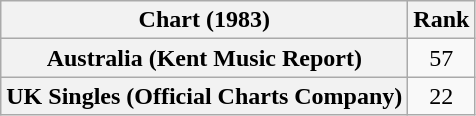<table class="wikitable plainrowheaders" style="text-align: center;">
<tr>
<th scope="col">Chart (1983)</th>
<th scope="col">Rank</th>
</tr>
<tr>
<th scope="row">Australia (Kent Music Report)</th>
<td>57</td>
</tr>
<tr>
<th scope="row">UK Singles (Official Charts Company)</th>
<td>22</td>
</tr>
</table>
